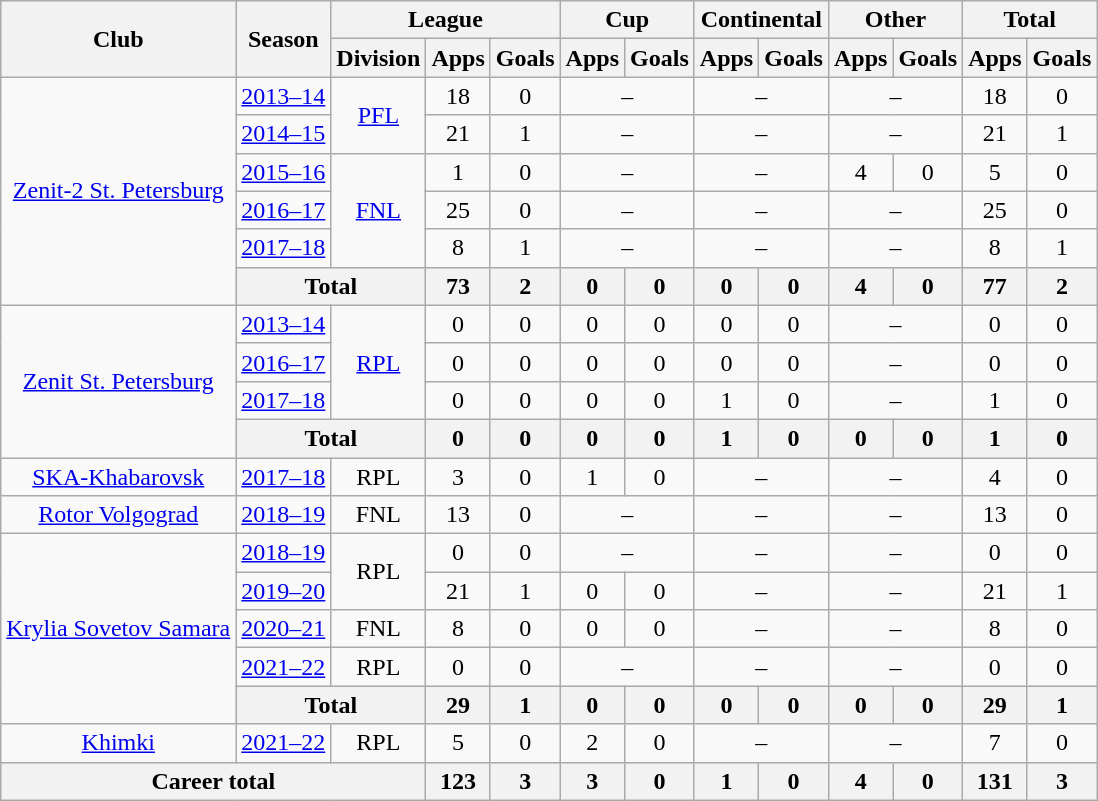<table class="wikitable" style="text-align: center;">
<tr>
<th rowspan=2>Club</th>
<th rowspan=2>Season</th>
<th colspan=3>League</th>
<th colspan=2>Cup</th>
<th colspan=2>Continental</th>
<th colspan=2>Other</th>
<th colspan=2>Total</th>
</tr>
<tr>
<th>Division</th>
<th>Apps</th>
<th>Goals</th>
<th>Apps</th>
<th>Goals</th>
<th>Apps</th>
<th>Goals</th>
<th>Apps</th>
<th>Goals</th>
<th>Apps</th>
<th>Goals</th>
</tr>
<tr>
<td rowspan="6"><a href='#'>Zenit-2 St. Petersburg</a></td>
<td><a href='#'>2013–14</a></td>
<td rowspan="2"><a href='#'>PFL</a></td>
<td>18</td>
<td>0</td>
<td colspan=2>–</td>
<td colspan=2>–</td>
<td colspan=2>–</td>
<td>18</td>
<td>0</td>
</tr>
<tr>
<td><a href='#'>2014–15</a></td>
<td>21</td>
<td>1</td>
<td colspan=2>–</td>
<td colspan=2>–</td>
<td colspan=2>–</td>
<td>21</td>
<td>1</td>
</tr>
<tr>
<td><a href='#'>2015–16</a></td>
<td rowspan="3"><a href='#'>FNL</a></td>
<td>1</td>
<td>0</td>
<td colspan=2>–</td>
<td colspan=2>–</td>
<td>4</td>
<td>0</td>
<td>5</td>
<td>0</td>
</tr>
<tr>
<td><a href='#'>2016–17</a></td>
<td>25</td>
<td>0</td>
<td colspan=2>–</td>
<td colspan=2>–</td>
<td colspan=2>–</td>
<td>25</td>
<td>0</td>
</tr>
<tr>
<td><a href='#'>2017–18</a></td>
<td>8</td>
<td>1</td>
<td colspan=2>–</td>
<td colspan=2>–</td>
<td colspan=2>–</td>
<td>8</td>
<td>1</td>
</tr>
<tr>
<th colspan=2>Total</th>
<th>73</th>
<th>2</th>
<th>0</th>
<th>0</th>
<th>0</th>
<th>0</th>
<th>4</th>
<th>0</th>
<th>77</th>
<th>2</th>
</tr>
<tr>
<td rowspan="4"><a href='#'>Zenit St. Petersburg</a></td>
<td><a href='#'>2013–14</a></td>
<td rowspan="3"><a href='#'>RPL</a></td>
<td>0</td>
<td>0</td>
<td>0</td>
<td>0</td>
<td>0</td>
<td>0</td>
<td colspan=2>–</td>
<td>0</td>
<td>0</td>
</tr>
<tr>
<td><a href='#'>2016–17</a></td>
<td>0</td>
<td>0</td>
<td>0</td>
<td>0</td>
<td>0</td>
<td>0</td>
<td colspan=2>–</td>
<td>0</td>
<td>0</td>
</tr>
<tr>
<td><a href='#'>2017–18</a></td>
<td>0</td>
<td>0</td>
<td>0</td>
<td>0</td>
<td>1</td>
<td>0</td>
<td colspan=2>–</td>
<td>1</td>
<td>0</td>
</tr>
<tr>
<th colspan=2>Total</th>
<th>0</th>
<th>0</th>
<th>0</th>
<th>0</th>
<th>1</th>
<th>0</th>
<th>0</th>
<th>0</th>
<th>1</th>
<th>0</th>
</tr>
<tr>
<td><a href='#'>SKA-Khabarovsk</a></td>
<td><a href='#'>2017–18</a></td>
<td>RPL</td>
<td>3</td>
<td>0</td>
<td>1</td>
<td>0</td>
<td colspan=2>–</td>
<td colspan=2>–</td>
<td>4</td>
<td>0</td>
</tr>
<tr>
<td><a href='#'>Rotor Volgograd</a></td>
<td><a href='#'>2018–19</a></td>
<td>FNL</td>
<td>13</td>
<td>0</td>
<td colspan=2>–</td>
<td colspan=2>–</td>
<td colspan=2>–</td>
<td>13</td>
<td>0</td>
</tr>
<tr>
<td rowspan="5"><a href='#'>Krylia Sovetov Samara</a></td>
<td><a href='#'>2018–19</a></td>
<td rowspan="2">RPL</td>
<td>0</td>
<td>0</td>
<td colspan=2>–</td>
<td colspan=2>–</td>
<td colspan=2>–</td>
<td>0</td>
<td>0</td>
</tr>
<tr>
<td><a href='#'>2019–20</a></td>
<td>21</td>
<td>1</td>
<td>0</td>
<td>0</td>
<td colspan=2>–</td>
<td colspan=2>–</td>
<td>21</td>
<td>1</td>
</tr>
<tr>
<td><a href='#'>2020–21</a></td>
<td>FNL</td>
<td>8</td>
<td>0</td>
<td>0</td>
<td>0</td>
<td colspan=2>–</td>
<td colspan=2>–</td>
<td>8</td>
<td>0</td>
</tr>
<tr>
<td><a href='#'>2021–22</a></td>
<td>RPL</td>
<td>0</td>
<td>0</td>
<td colspan=2>–</td>
<td colspan=2>–</td>
<td colspan=2>–</td>
<td>0</td>
<td>0</td>
</tr>
<tr>
<th colspan=2>Total</th>
<th>29</th>
<th>1</th>
<th>0</th>
<th>0</th>
<th>0</th>
<th>0</th>
<th>0</th>
<th>0</th>
<th>29</th>
<th>1</th>
</tr>
<tr>
<td><a href='#'>Khimki</a></td>
<td><a href='#'>2021–22</a></td>
<td>RPL</td>
<td>5</td>
<td>0</td>
<td>2</td>
<td>0</td>
<td colspan=2>–</td>
<td colspan=2>–</td>
<td>7</td>
<td>0</td>
</tr>
<tr>
<th colspan=3>Career total</th>
<th>123</th>
<th>3</th>
<th>3</th>
<th>0</th>
<th>1</th>
<th>0</th>
<th>4</th>
<th>0</th>
<th>131</th>
<th>3</th>
</tr>
</table>
